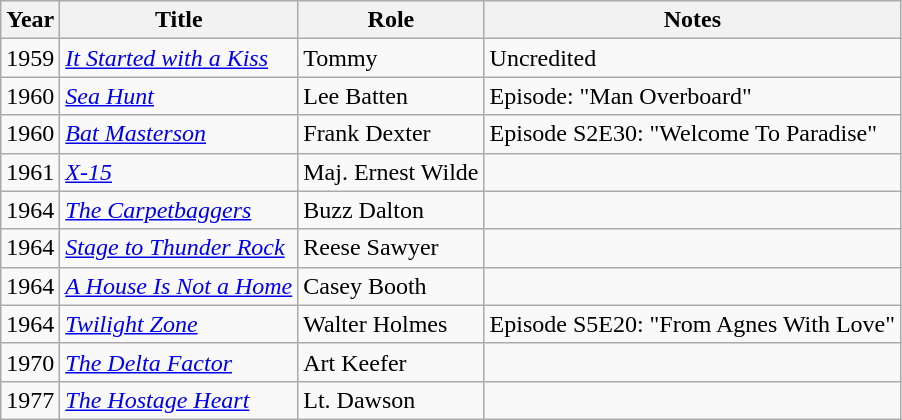<table class="wikitable">
<tr>
<th>Year</th>
<th>Title</th>
<th>Role</th>
<th>Notes</th>
</tr>
<tr>
<td>1959</td>
<td><em><a href='#'>It Started with a Kiss</a></em></td>
<td>Tommy</td>
<td>Uncredited</td>
</tr>
<tr>
<td>1960</td>
<td><em><a href='#'>Sea Hunt</a></em></td>
<td>Lee Batten</td>
<td>Episode: "Man Overboard"</td>
</tr>
<tr>
<td>1960</td>
<td><em><a href='#'>Bat Masterson</a></em></td>
<td>Frank Dexter</td>
<td>Episode S2E30: "Welcome To Paradise"</td>
</tr>
<tr>
<td>1961</td>
<td><em><a href='#'>X-15</a></em></td>
<td>Maj. Ernest Wilde</td>
<td></td>
</tr>
<tr>
<td>1964</td>
<td><em><a href='#'>The Carpetbaggers</a></em></td>
<td>Buzz Dalton</td>
<td></td>
</tr>
<tr>
<td>1964</td>
<td><em><a href='#'>Stage to Thunder Rock</a></em></td>
<td>Reese Sawyer</td>
<td></td>
</tr>
<tr>
<td>1964</td>
<td><em><a href='#'>A House Is Not a Home</a></em></td>
<td>Casey Booth</td>
<td></td>
</tr>
<tr>
<td>1964</td>
<td><em><a href='#'>Twilight Zone</a></em></td>
<td>Walter Holmes</td>
<td>Episode S5E20: "From Agnes With Love"</td>
</tr>
<tr>
<td>1970</td>
<td><em><a href='#'>The Delta Factor</a></em></td>
<td>Art Keefer</td>
<td></td>
</tr>
<tr>
<td>1977</td>
<td><em><a href='#'>The Hostage Heart</a></em></td>
<td>Lt. Dawson</td>
<td></td>
</tr>
</table>
